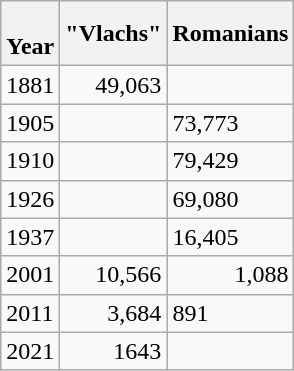<table class=wikitable>
<tr>
<th> <br>Year</th>
<th>"Vlachs"</th>
<th>Romanians</th>
</tr>
<tr>
<td>1881</td>
<td align="right">49,063</td>
<td> </td>
</tr>
<tr>
<td>1905</td>
<td></td>
<td>73,773</td>
</tr>
<tr>
<td>1910</td>
<td></td>
<td>79,429</td>
</tr>
<tr>
<td>1926</td>
<td></td>
<td>69,080</td>
</tr>
<tr>
<td>1937</td>
<td></td>
<td>16,405</td>
</tr>
<tr>
<td>2001</td>
<td align="right">10,566 </td>
<td align="right">1,088</td>
</tr>
<tr>
<td>2011</td>
<td align="right">3,684</td>
<td>891</td>
</tr>
<tr>
<td>2021</td>
<td align="right">1643</td>
<td></td>
</tr>
</table>
